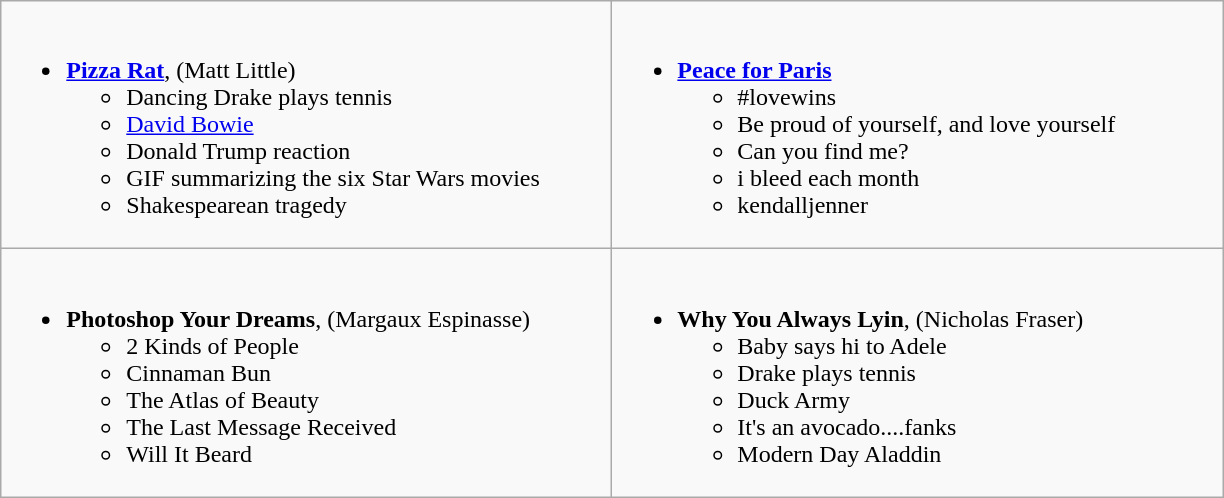<table class=wikitable>
<tr>
<td valign="top" width="400px"><br><ul><li><strong><a href='#'>Pizza Rat</a></strong>, (Matt Little)<ul><li>Dancing Drake plays tennis</li><li><a href='#'>David Bowie</a></li><li>Donald Trump reaction</li><li>GIF summarizing the six Star Wars movies</li><li>Shakespearean tragedy</li></ul></li></ul></td>
<td valign="top" width="400px"><br><ul><li><strong><a href='#'>Peace for Paris</a></strong><ul><li>#lovewins</li><li>Be proud of yourself, and love yourself</li><li>Can you find me?</li><li>i bleed each month</li><li>kendalljenner</li></ul></li></ul></td>
</tr>
<tr>
<td valign="top" width="400px"><br><ul><li><strong>Photoshop Your Dreams</strong>, (Margaux Espinasse)<ul><li>2 Kinds of People</li><li>Cinnaman Bun</li><li>The Atlas of Beauty</li><li>The Last Message Received</li><li>Will It Beard</li></ul></li></ul></td>
<td valign="top" width="400px"><br><ul><li><strong>Why You Always Lyin</strong>, (Nicholas Fraser)<ul><li>Baby says hi to Adele</li><li>Drake plays tennis</li><li>Duck Army</li><li>It's an avocado....fanks</li><li>Modern Day Aladdin</li></ul></li></ul></td>
</tr>
</table>
